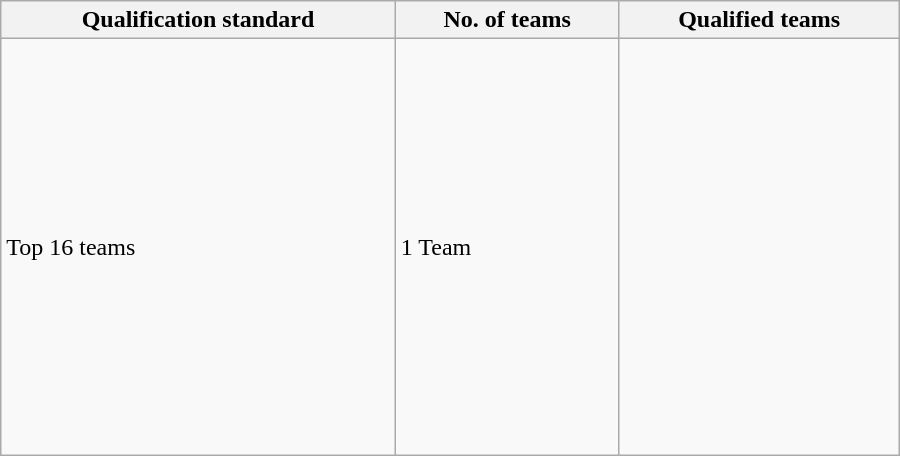<table class="wikitable"  style="text-align:left; width:600px;">
<tr>
<th>Qualification standard</th>
<th>No. of teams</th>
<th>Qualified teams</th>
</tr>
<tr>
<td>Top 16 teams</td>
<td>1 Team</td>
<td><br><br><br><br><br><br><br><br><br> <br><br> <br><br><br><br></td>
</tr>
</table>
